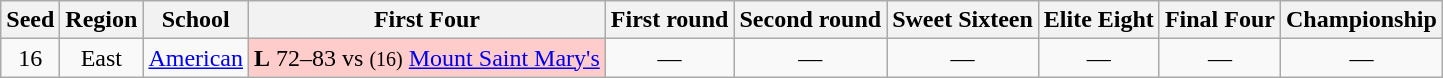<table class="wikitable" style="white-space:nowrap; font-size:100%; text-align:center">
<tr>
<th>Seed</th>
<th>Region</th>
<th>School</th>
<th>First Four</th>
<th>First round</th>
<th>Second round</th>
<th>Sweet Sixteen</th>
<th>Elite Eight</th>
<th>Final Four</th>
<th>Championship</th>
</tr>
<tr>
<td>16</td>
<td>East</td>
<td><a href='#'>American</a></td>
<td style="background:#fcc;"><strong>L</strong> 72–83 vs <small>(16)</small> <a href='#'>Mount Saint Mary's</a></td>
<td>―</td>
<td>―</td>
<td>―</td>
<td>―</td>
<td>―</td>
<td>―</td>
</tr>
</table>
